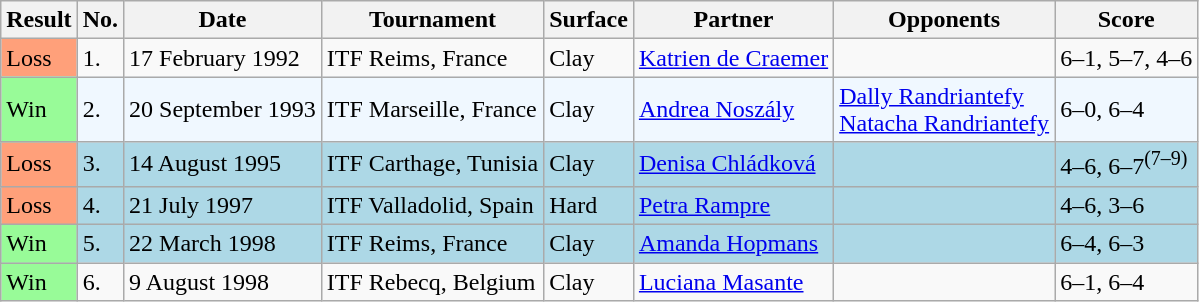<table class="wikitable">
<tr>
<th>Result</th>
<th>No.</th>
<th>Date</th>
<th>Tournament</th>
<th>Surface</th>
<th>Partner</th>
<th>Opponents</th>
<th>Score</th>
</tr>
<tr>
<td style="background:#ffa07a;">Loss</td>
<td>1.</td>
<td>17 February 1992</td>
<td>ITF Reims, France</td>
<td>Clay</td>
<td> <a href='#'>Katrien de Craemer</a></td>
<td></td>
<td>6–1, 5–7, 4–6</td>
</tr>
<tr style="background:#f0f8ff;">
<td style="background:#98fb98;">Win</td>
<td>2.</td>
<td>20 September 1993</td>
<td>ITF Marseille, France</td>
<td>Clay</td>
<td> <a href='#'>Andrea Noszály</a></td>
<td> <a href='#'>Dally Randriantefy</a> <br>  <a href='#'>Natacha Randriantefy</a></td>
<td>6–0, 6–4</td>
</tr>
<tr style="background:lightblue;">
<td style="background:#ffa07a;">Loss</td>
<td>3.</td>
<td>14 August 1995</td>
<td>ITF Carthage, Tunisia</td>
<td>Clay</td>
<td> <a href='#'>Denisa Chládková</a></td>
<td></td>
<td>4–6, 6–7<sup>(7–9)</sup></td>
</tr>
<tr style="background:lightblue;">
<td style="background:#ffa07a;">Loss</td>
<td>4.</td>
<td>21 July 1997</td>
<td>ITF Valladolid, Spain</td>
<td>Hard</td>
<td> <a href='#'>Petra Rampre</a></td>
<td></td>
<td>4–6, 3–6</td>
</tr>
<tr style="background:lightblue;">
<td style="background:#98fb98;">Win</td>
<td>5.</td>
<td>22 March 1998</td>
<td>ITF Reims, France</td>
<td>Clay</td>
<td> <a href='#'>Amanda Hopmans</a></td>
<td></td>
<td>6–4, 6–3</td>
</tr>
<tr>
<td style="background:#98fb98;">Win</td>
<td>6.</td>
<td>9 August 1998</td>
<td>ITF Rebecq, Belgium</td>
<td>Clay</td>
<td> <a href='#'>Luciana Masante</a></td>
<td></td>
<td>6–1, 6–4</td>
</tr>
</table>
